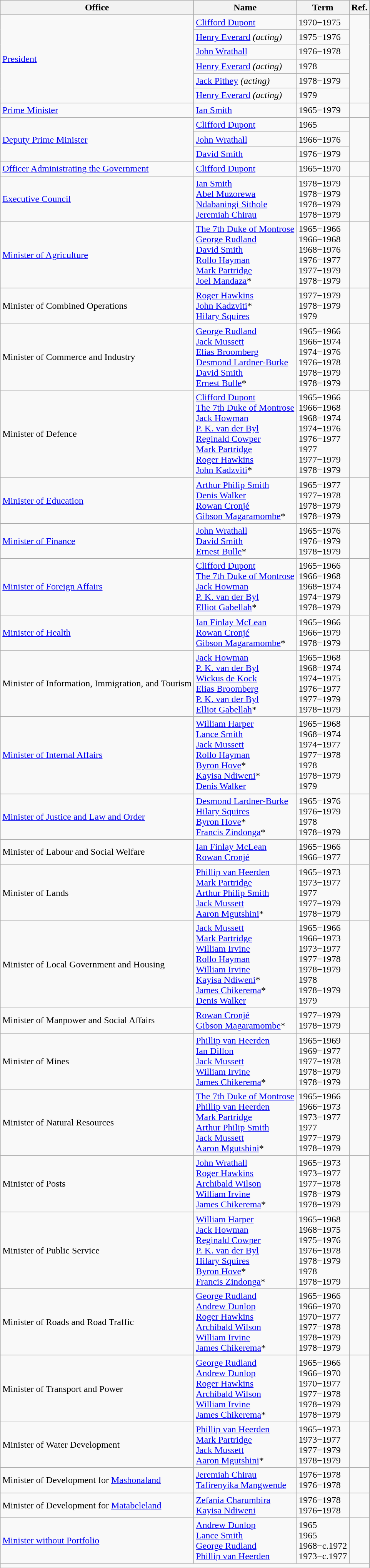<table class="wikitable">
<tr>
<th>Office</th>
<th>Name</th>
<th>Term</th>
<th>Ref.</th>
</tr>
<tr>
<td rowspan="6"><a href='#'>President</a></td>
<td><a href='#'>Clifford Dupont</a></td>
<td>1970−1975</td>
<td rowspan="6"></td>
</tr>
<tr>
<td><a href='#'>Henry Everard</a> <em>(acting)</em></td>
<td>1975−1976</td>
</tr>
<tr>
<td><a href='#'>John Wrathall</a></td>
<td>1976−1978</td>
</tr>
<tr>
<td><a href='#'>Henry Everard</a> <em>(acting)</em></td>
<td>1978</td>
</tr>
<tr>
<td><a href='#'>Jack Pithey</a> <em>(acting)</em></td>
<td>1978−1979<br></td>
</tr>
<tr>
<td><a href='#'>Henry Everard</a> <em>(acting)</em></td>
<td>1979</td>
</tr>
<tr>
<td><a href='#'>Prime Minister</a></td>
<td><a href='#'>Ian Smith</a></td>
<td>1965−1979</td>
<td></td>
</tr>
<tr>
<td rowspan="3"><a href='#'>Deputy Prime Minister</a></td>
<td><a href='#'>Clifford Dupont</a></td>
<td>1965<br></td>
<td rowspan="3"></td>
</tr>
<tr>
<td><a href='#'>John Wrathall</a></td>
<td>1966−1976</td>
</tr>
<tr>
<td><a href='#'>David Smith</a></td>
<td>1976−1979</td>
</tr>
<tr>
<td><a href='#'>Officer Administrating the Government</a></td>
<td><a href='#'>Clifford Dupont</a></td>
<td>1965−1970</td>
<td></td>
</tr>
<tr>
<td><a href='#'>Executive Council</a></td>
<td><a href='#'>Ian Smith</a><br><a href='#'>Abel Muzorewa</a><br><a href='#'>Ndabaningi Sithole</a><br><a href='#'>Jeremiah Chirau</a></td>
<td>1978−1979<br>1978−1979<br>1978−1979<br>1978−1979</td>
<td></td>
</tr>
<tr>
<td><a href='#'>Minister of Agriculture</a></td>
<td><a href='#'>The 7th Duke of Montrose</a><br><a href='#'>George Rudland</a><br><a href='#'>David Smith</a><br><a href='#'>Rollo Hayman</a><br><a href='#'>Mark Partridge</a><br><a href='#'>Joel Mandaza</a>*</td>
<td>1965−1966<br>1966−1968<br>1968−1976<br>1976−1977<br>1977−1979<br>1978−1979</td>
<td></td>
</tr>
<tr>
<td>Minister of Combined Operations</td>
<td><a href='#'>Roger Hawkins</a><br><a href='#'>John Kadzviti</a>*<br><a href='#'>Hilary Squires</a></td>
<td>1977−1979<br>1978−1979<br>1979</td>
<td></td>
</tr>
<tr>
<td>Minister of Commerce and Industry</td>
<td><a href='#'>George Rudland</a><br><a href='#'>Jack Mussett</a><br><a href='#'>Elias Broomberg</a><br><a href='#'>Desmond Lardner-Burke</a><br><a href='#'>David Smith</a><br><a href='#'>Ernest Bulle</a>*</td>
<td>1965−1966<br>1966−1974<br>1974−1976<br>1976−1978<br>1978−1979<br>1978−1979</td>
<td></td>
</tr>
<tr>
<td>Minister of Defence</td>
<td><a href='#'>Clifford Dupont</a><br><a href='#'>The 7th Duke of Montrose</a><br><a href='#'>Jack Howman</a><br><a href='#'>P. K. van der Byl</a><br><a href='#'>Reginald Cowper</a><br><a href='#'>Mark Partridge</a><br><a href='#'>Roger Hawkins</a><br><a href='#'>John Kadzviti</a>*</td>
<td>1965−1966<br>1966−1968<br>1968−1974<br>1974−1976<br>1976−1977<br>1977<br>1977−1979<br>1978−1979</td>
<td></td>
</tr>
<tr>
<td><a href='#'>Minister of Education</a></td>
<td><a href='#'>Arthur Philip Smith</a><br><a href='#'>Denis Walker</a><br><a href='#'>Rowan Cronjé</a><br><a href='#'>Gibson Magaramombe</a>*</td>
<td>1965−1977<br>1977−1978<br>1978−1979<br>1978−1979</td>
<td></td>
</tr>
<tr>
<td><a href='#'>Minister of Finance</a></td>
<td><a href='#'>John Wrathall</a><br><a href='#'>David Smith</a><br><a href='#'>Ernest Bulle</a>*</td>
<td>1965−1976<br>1976−1979<br>1978−1979</td>
<td></td>
</tr>
<tr>
<td><a href='#'>Minister of Foreign Affairs</a></td>
<td><a href='#'>Clifford Dupont</a><br><a href='#'>The 7th Duke of Montrose</a><br><a href='#'>Jack Howman</a><br><a href='#'>P. K. van der Byl</a><br><a href='#'>Elliot Gabellah</a>*</td>
<td>1965−1966<br>1966−1968<br>1968−1974<br>1974−1979<br>1978−1979</td>
<td></td>
</tr>
<tr>
<td><a href='#'>Minister of Health</a></td>
<td><a href='#'>Ian Finlay McLean</a><br><a href='#'>Rowan Cronjé</a><br><a href='#'>Gibson Magaramombe</a>*</td>
<td>1965−1966<br>1966−1979<br>1978−1979</td>
<td></td>
</tr>
<tr>
<td>Minister of Information, Immigration, and Tourism</td>
<td><a href='#'>Jack Howman</a><br><a href='#'>P. K. van der Byl</a><br><a href='#'>Wickus de Kock</a><br><a href='#'>Elias Broomberg</a><br><a href='#'>P. K. van der Byl</a><br><a href='#'>Elliot Gabellah</a>*</td>
<td>1965−1968<br>1968−1974<br>1974−1975<br>1976−1977<br>1977−1979<br>1978−1979</td>
<td></td>
</tr>
<tr>
<td><a href='#'>Minister of Internal Affairs</a></td>
<td><a href='#'>William Harper</a><br><a href='#'>Lance Smith</a><br><a href='#'>Jack Mussett</a><br><a href='#'>Rollo Hayman</a><br><a href='#'>Byron Hove</a>*<br><a href='#'>Kayisa Ndiweni</a>*<br><a href='#'>Denis Walker</a></td>
<td>1965−1968<br>1968−1974<br>1974−1977<br>1977−1978<br>1978<br>1978−1979<br>1979</td>
<td></td>
</tr>
<tr>
<td><a href='#'>Minister of Justice and Law and Order</a></td>
<td><a href='#'>Desmond Lardner-Burke</a><br><a href='#'>Hilary Squires</a><br><a href='#'>Byron Hove</a>*<br><a href='#'>Francis Zindonga</a>*</td>
<td>1965−1976<br>1976−1979<br>1978<br>1978−1979</td>
<td></td>
</tr>
<tr>
<td>Minister of Labour and Social Welfare</td>
<td><a href='#'>Ian Finlay McLean</a><br><a href='#'>Rowan Cronjé</a></td>
<td>1965−1966<br>1966−1977</td>
<td></td>
</tr>
<tr>
<td>Minister of Lands</td>
<td><a href='#'>Phillip van Heerden</a><br><a href='#'>Mark Partridge</a><br><a href='#'>Arthur Philip Smith</a><br><a href='#'>Jack Mussett</a><br><a href='#'>Aaron Mgutshini</a>*</td>
<td>1965−1973<br>1973−1977<br>1977<br>1977−1979<br>1978−1979</td>
<td></td>
</tr>
<tr>
<td>Minister of Local Government and Housing</td>
<td><a href='#'>Jack Mussett</a><br><a href='#'>Mark Partridge</a><br><a href='#'>William Irvine</a><br><a href='#'>Rollo Hayman</a><br><a href='#'>William Irvine</a><br><a href='#'>Kayisa Ndiweni</a>*<br><a href='#'>James Chikerema</a>*<br><a href='#'>Denis Walker</a></td>
<td>1965−1966<br>1966−1973<br>1973−1977<br>1977−1978<br>1978−1979<br>1978<br>1978−1979<br>1979</td>
<td></td>
</tr>
<tr>
<td>Minister of Manpower and Social Affairs</td>
<td><a href='#'>Rowan Cronjé</a><br><a href='#'>Gibson Magaramombe</a>*</td>
<td>1977−1979<br>1978−1979</td>
<td></td>
</tr>
<tr>
<td>Minister of Mines</td>
<td><a href='#'>Phillip van Heerden</a><br><a href='#'>Ian Dillon</a><br><a href='#'>Jack Mussett</a><br><a href='#'>William Irvine</a><br><a href='#'>James Chikerema</a>*</td>
<td>1965−1969<br>1969−1977<br>1977−1978<br>1978−1979<br>1978−1979</td>
<td></td>
</tr>
<tr>
<td>Minister of Natural Resources</td>
<td><a href='#'>The 7th Duke of Montrose</a><br><a href='#'>Phillip van Heerden</a><br><a href='#'>Mark Partridge</a><br><a href='#'>Arthur Philip Smith</a><br><a href='#'>Jack Mussett</a><br><a href='#'>Aaron Mgutshini</a>*</td>
<td>1965−1966<br>1966−1973<br>1973−1977<br>1977<br>1977−1979<br>1978−1979</td>
<td></td>
</tr>
<tr>
<td>Minister of Posts</td>
<td><a href='#'>John Wrathall</a><br><a href='#'>Roger Hawkins</a><br><a href='#'>Archibald Wilson</a><br><a href='#'>William Irvine</a><br><a href='#'>James Chikerema</a>*</td>
<td>1965−1973<br>1973−1977<br>1977−1978<br>1978−1979<br>1978−1979</td>
<td></td>
</tr>
<tr>
<td>Minister of Public Service</td>
<td><a href='#'>William Harper</a><br><a href='#'>Jack Howman</a><br><a href='#'>Reginald Cowper</a><br><a href='#'>P. K. van der Byl</a><br><a href='#'>Hilary Squires</a><br><a href='#'>Byron Hove</a>*<br><a href='#'>Francis Zindonga</a>*</td>
<td>1965−1968<br>1968−1975<br>1975−1976<br>1976−1978<br>1978−1979<br>1978<br>1978−1979</td>
<td></td>
</tr>
<tr>
<td>Minister of Roads and Road Traffic</td>
<td><a href='#'>George Rudland</a><br><a href='#'>Andrew Dunlop</a><br><a href='#'>Roger Hawkins</a><br><a href='#'>Archibald Wilson</a><br><a href='#'>William Irvine</a><br><a href='#'>James Chikerema</a>*</td>
<td>1965−1966<br>1966−1970<br>1970−1977<br>1977−1978<br>1978−1979<br>1978−1979</td>
<td></td>
</tr>
<tr>
<td>Minister of Transport and Power</td>
<td><a href='#'>George Rudland</a><br><a href='#'>Andrew Dunlop</a><br><a href='#'>Roger Hawkins</a><br><a href='#'>Archibald Wilson</a><br><a href='#'>William Irvine</a><br><a href='#'>James Chikerema</a>*</td>
<td>1965−1966<br>1966−1970<br>1970−1977<br>1977−1978<br>1978−1979<br>1978−1979</td>
<td></td>
</tr>
<tr>
<td>Minister of Water Development</td>
<td><a href='#'>Phillip van Heerden</a><br><a href='#'>Mark Partridge</a><br><a href='#'>Jack Mussett</a><br><a href='#'>Aaron Mgutshini</a>*</td>
<td>1965−1973<br>1973−1977<br>1977−1979<br>1978−1979</td>
<td></td>
</tr>
<tr>
<td>Minister of Development for <a href='#'>Mashonaland</a></td>
<td><a href='#'>Jeremiah Chirau</a><br><a href='#'>Tafirenyika Mangwende</a></td>
<td>1976−1978<br>1976−1978</td>
<td></td>
</tr>
<tr>
<td>Minister of Development for <a href='#'>Matabeleland</a></td>
<td><a href='#'>Zefania Charumbira</a><br><a href='#'>Kayisa Ndiweni</a></td>
<td>1976−1978<br>1976−1978</td>
<td></td>
</tr>
<tr>
<td><a href='#'>Minister without Portfolio</a></td>
<td><a href='#'>Andrew Dunlop</a><br><a href='#'>Lance Smith</a><br><a href='#'>George Rudland</a><br><a href='#'>Phillip van Heerden</a></td>
<td>1965<br>1965<br>1968−c.1972<br>1973−c.1977</td>
<td></td>
</tr>
<tr>
<td colspan="4"></td>
</tr>
</table>
